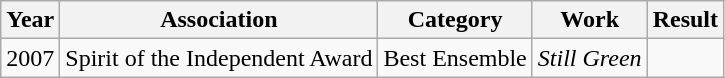<table class="wikitable">
<tr>
<th>Year</th>
<th>Association</th>
<th>Category</th>
<th>Work</th>
<th>Result</th>
</tr>
<tr>
<td>2007</td>
<td>Spirit of the Independent Award</td>
<td>Best Ensemble</td>
<td><em>Still Green</em></td>
<td></td>
</tr>
</table>
